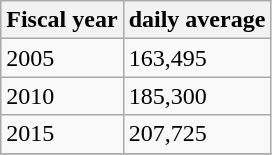<table class="wikitable">
<tr>
<th>Fiscal year</th>
<th>daily average</th>
</tr>
<tr>
<td>2005</td>
<td>163,495</td>
</tr>
<tr>
<td>2010</td>
<td>185,300</td>
</tr>
<tr>
<td>2015</td>
<td>207,725</td>
</tr>
<tr>
</tr>
</table>
